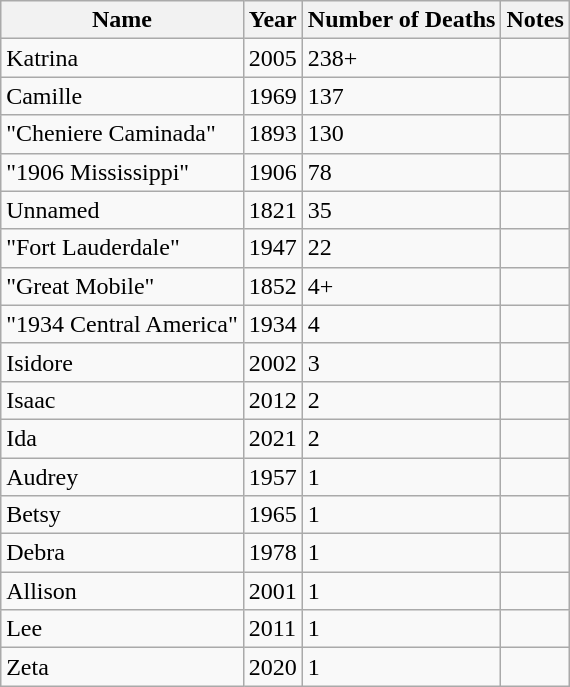<table class="wikitable sortable plainrowheaders" style="margin:1em auto;">
<tr>
<th>Name</th>
<th>Year</th>
<th>Number of Deaths</th>
<th>Notes</th>
</tr>
<tr>
<td>Katrina</td>
<td>2005</td>
<td>238+</td>
<td></td>
</tr>
<tr>
<td>Camille</td>
<td>1969</td>
<td>137</td>
<td></td>
</tr>
<tr>
<td>"Cheniere Caminada"</td>
<td>1893</td>
<td>130</td>
<td></td>
</tr>
<tr>
<td>"1906 Mississippi"</td>
<td>1906</td>
<td>78</td>
<td></td>
</tr>
<tr>
<td>Unnamed</td>
<td>1821</td>
<td>35</td>
<td></td>
</tr>
<tr>
<td>"Fort Lauderdale"</td>
<td>1947</td>
<td>22</td>
<td></td>
</tr>
<tr>
<td>"Great Mobile"</td>
<td>1852</td>
<td>4+</td>
<td></td>
</tr>
<tr>
<td>"1934 Central America"</td>
<td>1934</td>
<td>4</td>
<td></td>
</tr>
<tr>
<td>Isidore</td>
<td>2002</td>
<td>3</td>
<td></td>
</tr>
<tr>
<td>Isaac</td>
<td>2012</td>
<td>2</td>
<td></td>
</tr>
<tr>
<td>Ida</td>
<td>2021</td>
<td>2</td>
<td></td>
</tr>
<tr>
<td>Audrey</td>
<td>1957</td>
<td>1</td>
<td></td>
</tr>
<tr>
<td>Betsy</td>
<td>1965</td>
<td>1</td>
<td></td>
</tr>
<tr>
<td>Debra</td>
<td>1978</td>
<td>1</td>
<td></td>
</tr>
<tr>
<td>Allison</td>
<td>2001</td>
<td>1</td>
<td></td>
</tr>
<tr>
<td>Lee</td>
<td>2011</td>
<td>1</td>
<td></td>
</tr>
<tr>
<td>Zeta</td>
<td>2020</td>
<td>1</td>
<td></td>
</tr>
</table>
